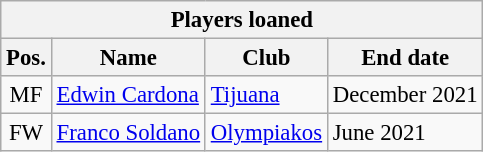<table class="wikitable" style="font-size:95%;">
<tr>
<th colspan="6">Players loaned</th>
</tr>
<tr>
<th>Pos.</th>
<th>Name</th>
<th>Club</th>
<th>End date</th>
</tr>
<tr>
<td align="center">MF</td>
<td> <a href='#'>Edwin Cardona</a></td>
<td> <a href='#'>Tijuana</a></td>
<td>December 2021</td>
</tr>
<tr>
<td align="center">FW</td>
<td> <a href='#'>Franco Soldano</a></td>
<td> <a href='#'>Olympiakos</a></td>
<td>June 2021</td>
</tr>
</table>
